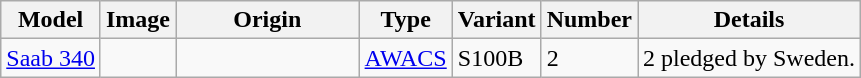<table class="wikitable sortable">
<tr>
<th>Model</th>
<th>Image</th>
<th style="width:115px;">Origin</th>
<th>Type</th>
<th>Variant</th>
<th>Number</th>
<th>Details</th>
</tr>
<tr>
<td><a href='#'>Saab 340</a></td>
<td></td>
<td></td>
<td><a href='#'>AWACS</a></td>
<td>S100B</td>
<td>2</td>
<td>2 pledged by Sweden.</td>
</tr>
</table>
